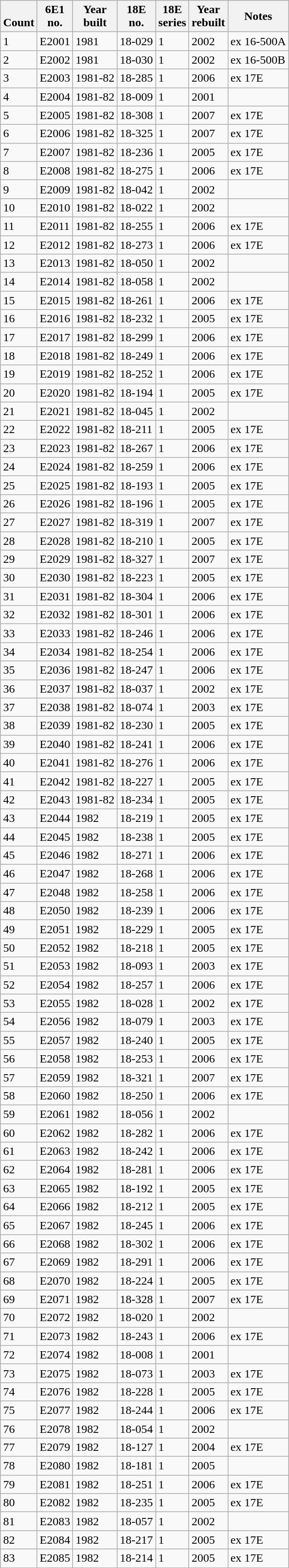<table class="wikitable collapsible collapsed sortable" style="margin:0.5em auto; font-size:100%;">
<tr>
<th><br>Count</th>
<th>6E1<br>no.</th>
<th>Year<br>built</th>
<th>18E<br>no.</th>
<th>18E<br>series</th>
<th>Year<br>rebuilt</th>
<th>Notes</th>
</tr>
<tr>
<td>1</td>
<td>E2001</td>
<td>1981</td>
<td>18-029</td>
<td>1</td>
<td>2002</td>
<td>ex 16-500A</td>
</tr>
<tr>
<td>2</td>
<td>E2002</td>
<td>1981</td>
<td>18-030</td>
<td>1</td>
<td>2002</td>
<td>ex 16-500B</td>
</tr>
<tr>
<td>3</td>
<td>E2003</td>
<td>1981-82</td>
<td>18-285</td>
<td>1</td>
<td>2006</td>
<td>ex 17E</td>
</tr>
<tr>
<td>4</td>
<td>E2004</td>
<td>1981-82</td>
<td>18-009</td>
<td>1</td>
<td>2001</td>
<td></td>
</tr>
<tr>
<td>5</td>
<td>E2005</td>
<td>1981-82</td>
<td>18-308</td>
<td>1</td>
<td>2007</td>
<td>ex 17E</td>
</tr>
<tr>
<td>6</td>
<td>E2006</td>
<td>1981-82</td>
<td>18-325</td>
<td>1</td>
<td>2007</td>
<td>ex 17E</td>
</tr>
<tr>
<td>7</td>
<td>E2007</td>
<td>1981-82</td>
<td>18-236</td>
<td>1</td>
<td>2005</td>
<td>ex 17E</td>
</tr>
<tr>
<td>8</td>
<td>E2008</td>
<td>1981-82</td>
<td>18-275</td>
<td>1</td>
<td>2006</td>
<td>ex 17E</td>
</tr>
<tr>
<td>9</td>
<td>E2009</td>
<td>1981-82</td>
<td>18-042</td>
<td>1</td>
<td>2002</td>
<td></td>
</tr>
<tr>
<td>10</td>
<td>E2010</td>
<td>1981-82</td>
<td>18-022</td>
<td>1</td>
<td>2002</td>
<td></td>
</tr>
<tr>
<td>11</td>
<td>E2011</td>
<td>1981-82</td>
<td>18-255</td>
<td>1</td>
<td>2006</td>
<td>ex 17E</td>
</tr>
<tr>
<td>12</td>
<td>E2012</td>
<td>1981-82</td>
<td>18-273</td>
<td>1</td>
<td>2006</td>
<td>ex 17E</td>
</tr>
<tr>
<td>13</td>
<td>E2013</td>
<td>1981-82</td>
<td>18-050</td>
<td>1</td>
<td>2002</td>
<td></td>
</tr>
<tr>
<td>14</td>
<td>E2014</td>
<td>1981-82</td>
<td>18-058</td>
<td>1</td>
<td>2002</td>
<td></td>
</tr>
<tr>
<td>15</td>
<td>E2015</td>
<td>1981-82</td>
<td>18-261</td>
<td>1</td>
<td>2006</td>
<td>ex 17E</td>
</tr>
<tr>
<td>16</td>
<td>E2016</td>
<td>1981-82</td>
<td>18-232</td>
<td>1</td>
<td>2005</td>
<td>ex 17E</td>
</tr>
<tr>
<td>17</td>
<td>E2017</td>
<td>1981-82</td>
<td>18-299</td>
<td>1</td>
<td>2006</td>
<td>ex 17E</td>
</tr>
<tr>
<td>18</td>
<td>E2018</td>
<td>1981-82</td>
<td>18-249</td>
<td>1</td>
<td>2006</td>
<td>ex 17E</td>
</tr>
<tr>
<td>19</td>
<td>E2019</td>
<td>1981-82</td>
<td>18-252</td>
<td>1</td>
<td>2006</td>
<td>ex 17E</td>
</tr>
<tr>
<td>20</td>
<td>E2020</td>
<td>1981-82</td>
<td>18-194</td>
<td>1</td>
<td>2005</td>
<td>ex 17E</td>
</tr>
<tr>
<td>21</td>
<td>E2021</td>
<td>1981-82</td>
<td>18-045</td>
<td>1</td>
<td>2002</td>
<td></td>
</tr>
<tr>
<td>22</td>
<td>E2022</td>
<td>1981-82</td>
<td>18-211</td>
<td>1</td>
<td>2005</td>
<td>ex 17E</td>
</tr>
<tr>
<td>23</td>
<td>E2023</td>
<td>1981-82</td>
<td>18-267</td>
<td>1</td>
<td>2006</td>
<td>ex 17E</td>
</tr>
<tr>
<td>24</td>
<td>E2024</td>
<td>1981-82</td>
<td>18-259</td>
<td>1</td>
<td>2006</td>
<td>ex 17E</td>
</tr>
<tr>
<td>25</td>
<td>E2025</td>
<td>1981-82</td>
<td>18-193</td>
<td>1</td>
<td>2005</td>
<td>ex 17E</td>
</tr>
<tr>
<td>26</td>
<td>E2026</td>
<td>1981-82</td>
<td>18-196</td>
<td>1</td>
<td>2005</td>
<td>ex 17E</td>
</tr>
<tr>
<td>27</td>
<td>E2027</td>
<td>1981-82</td>
<td>18-319</td>
<td>1</td>
<td>2007</td>
<td>ex 17E</td>
</tr>
<tr>
<td>28</td>
<td>E2028</td>
<td>1981-82</td>
<td>18-210</td>
<td>1</td>
<td>2005</td>
<td>ex 17E</td>
</tr>
<tr>
<td>29</td>
<td>E2029</td>
<td>1981-82</td>
<td>18-327</td>
<td>1</td>
<td>2007</td>
<td>ex 17E</td>
</tr>
<tr>
<td>30</td>
<td>E2030</td>
<td>1981-82</td>
<td>18-223</td>
<td>1</td>
<td>2005</td>
<td>ex 17E</td>
</tr>
<tr>
<td>31</td>
<td>E2031</td>
<td>1981-82</td>
<td>18-304</td>
<td>1</td>
<td>2006</td>
<td>ex 17E</td>
</tr>
<tr>
<td>32</td>
<td>E2032</td>
<td>1981-82</td>
<td>18-301</td>
<td>1</td>
<td>2006</td>
<td>ex 17E</td>
</tr>
<tr>
<td>33</td>
<td>E2033</td>
<td>1981-82</td>
<td>18-246</td>
<td>1</td>
<td>2006</td>
<td>ex 17E</td>
</tr>
<tr>
<td>34</td>
<td>E2034</td>
<td>1981-82</td>
<td>18-254</td>
<td>1</td>
<td>2006</td>
<td>ex 17E</td>
</tr>
<tr>
<td>35</td>
<td>E2036</td>
<td>1981-82</td>
<td>18-247</td>
<td>1</td>
<td>2006</td>
<td>ex 17E</td>
</tr>
<tr>
<td>36</td>
<td>E2037</td>
<td>1981-82</td>
<td>18-037</td>
<td>1</td>
<td>2002</td>
<td>ex 17E</td>
</tr>
<tr>
<td>37</td>
<td>E2038</td>
<td>1981-82</td>
<td>18-074</td>
<td>1</td>
<td>2003</td>
<td>ex 17E</td>
</tr>
<tr>
<td>38</td>
<td>E2039</td>
<td>1981-82</td>
<td>18-230</td>
<td>1</td>
<td>2005</td>
<td>ex 17E</td>
</tr>
<tr>
<td>39</td>
<td>E2040</td>
<td>1981-82</td>
<td>18-241</td>
<td>1</td>
<td>2006</td>
<td>ex 17E</td>
</tr>
<tr>
<td>40</td>
<td>E2041</td>
<td>1981-82</td>
<td>18-276</td>
<td>1</td>
<td>2006</td>
<td>ex 17E</td>
</tr>
<tr>
<td>41</td>
<td>E2042</td>
<td>1981-82</td>
<td>18-227</td>
<td>1</td>
<td>2005</td>
<td>ex 17E</td>
</tr>
<tr>
<td>42</td>
<td>E2043</td>
<td>1981-82</td>
<td>18-234</td>
<td>1</td>
<td>2005</td>
<td>ex 17E</td>
</tr>
<tr>
<td>43</td>
<td>E2044</td>
<td>1982</td>
<td>18-219</td>
<td>1</td>
<td>2005</td>
<td>ex 17E</td>
</tr>
<tr>
<td>44</td>
<td>E2045</td>
<td>1982</td>
<td>18-238</td>
<td>1</td>
<td>2005</td>
<td>ex 17E</td>
</tr>
<tr>
<td>45</td>
<td>E2046</td>
<td>1982</td>
<td>18-271</td>
<td>1</td>
<td>2006</td>
<td>ex 17E</td>
</tr>
<tr>
<td>46</td>
<td>E2047</td>
<td>1982</td>
<td>18-268</td>
<td>1</td>
<td>2006</td>
<td>ex 17E</td>
</tr>
<tr>
<td>47</td>
<td>E2048</td>
<td>1982</td>
<td>18-258</td>
<td>1</td>
<td>2006</td>
<td>ex 17E</td>
</tr>
<tr>
<td>48</td>
<td>E2050</td>
<td>1982</td>
<td>18-239</td>
<td>1</td>
<td>2006</td>
<td>ex 17E</td>
</tr>
<tr>
<td>49</td>
<td>E2051</td>
<td>1982</td>
<td>18-229</td>
<td>1</td>
<td>2005</td>
<td>ex 17E</td>
</tr>
<tr>
<td>50</td>
<td>E2052</td>
<td>1982</td>
<td>18-218</td>
<td>1</td>
<td>2005</td>
<td>ex 17E</td>
</tr>
<tr>
<td>51</td>
<td>E2053</td>
<td>1982</td>
<td>18-093</td>
<td>1</td>
<td>2003</td>
<td>ex 17E</td>
</tr>
<tr>
<td>52</td>
<td>E2054</td>
<td>1982</td>
<td>18-257</td>
<td>1</td>
<td>2006</td>
<td>ex 17E</td>
</tr>
<tr>
<td>53</td>
<td>E2055</td>
<td>1982</td>
<td>18-028</td>
<td>1</td>
<td>2002</td>
<td>ex 17E</td>
</tr>
<tr>
<td>54</td>
<td>E2056</td>
<td>1982</td>
<td>18-079</td>
<td>1</td>
<td>2003</td>
<td>ex 17E</td>
</tr>
<tr>
<td>55</td>
<td>E2057</td>
<td>1982</td>
<td>18-240</td>
<td>1</td>
<td>2005</td>
<td>ex 17E</td>
</tr>
<tr>
<td>56</td>
<td>E2058</td>
<td>1982</td>
<td>18-253</td>
<td>1</td>
<td>2006</td>
<td>ex 17E</td>
</tr>
<tr>
<td>57</td>
<td>E2059</td>
<td>1982</td>
<td>18-321</td>
<td>1</td>
<td>2007</td>
<td>ex 17E</td>
</tr>
<tr>
<td>58</td>
<td>E2060</td>
<td>1982</td>
<td>18-250</td>
<td>1</td>
<td>2006</td>
<td>ex 17E</td>
</tr>
<tr>
<td>59</td>
<td>E2061</td>
<td>1982</td>
<td>18-056</td>
<td>1</td>
<td>2002</td>
<td></td>
</tr>
<tr>
<td>60</td>
<td>E2062</td>
<td>1982</td>
<td>18-282</td>
<td>1</td>
<td>2006</td>
<td>ex 17E</td>
</tr>
<tr>
<td>61</td>
<td>E2063</td>
<td>1982</td>
<td>18-242</td>
<td>1</td>
<td>2006</td>
<td>ex 17E</td>
</tr>
<tr>
<td>62</td>
<td>E2064</td>
<td>1982</td>
<td>18-281</td>
<td>1</td>
<td>2006</td>
<td>ex 17E</td>
</tr>
<tr>
<td>63</td>
<td>E2065</td>
<td>1982</td>
<td>18-192</td>
<td>1</td>
<td>2005</td>
<td>ex 17E</td>
</tr>
<tr>
<td>64</td>
<td>E2066</td>
<td>1982</td>
<td>18-212</td>
<td>1</td>
<td>2005</td>
<td>ex 17E</td>
</tr>
<tr>
<td>65</td>
<td>E2067</td>
<td>1982</td>
<td>18-245</td>
<td>1</td>
<td>2006</td>
<td>ex 17E</td>
</tr>
<tr>
<td>66</td>
<td>E2068</td>
<td>1982</td>
<td>18-302</td>
<td>1</td>
<td>2006</td>
<td>ex 17E</td>
</tr>
<tr>
<td>67</td>
<td>E2069</td>
<td>1982</td>
<td>18-291</td>
<td>1</td>
<td>2006</td>
<td>ex 17E</td>
</tr>
<tr>
<td>68</td>
<td>E2070</td>
<td>1982</td>
<td>18-224</td>
<td>1</td>
<td>2005</td>
<td>ex 17E</td>
</tr>
<tr>
<td>69</td>
<td>E2071</td>
<td>1982</td>
<td>18-328</td>
<td>1</td>
<td>2007</td>
<td>ex 17E</td>
</tr>
<tr>
<td>70</td>
<td>E2072</td>
<td>1982</td>
<td>18-020</td>
<td>1</td>
<td>2002</td>
<td></td>
</tr>
<tr>
<td>71</td>
<td>E2073</td>
<td>1982</td>
<td>18-243</td>
<td>1</td>
<td>2006</td>
<td>ex 17E</td>
</tr>
<tr>
<td>72</td>
<td>E2074</td>
<td>1982</td>
<td>18-008</td>
<td>1</td>
<td>2001</td>
<td></td>
</tr>
<tr>
<td>73</td>
<td>E2075</td>
<td>1982</td>
<td>18-073</td>
<td>1</td>
<td>2003</td>
<td>ex 17E</td>
</tr>
<tr>
<td>74</td>
<td>E2076</td>
<td>1982</td>
<td>18-228</td>
<td>1</td>
<td>2005</td>
<td>ex 17E</td>
</tr>
<tr>
<td>75</td>
<td>E2077</td>
<td>1982</td>
<td>18-244</td>
<td>1</td>
<td>2006</td>
<td>ex 17E</td>
</tr>
<tr>
<td>76</td>
<td>E2078</td>
<td>1982</td>
<td>18-054</td>
<td>1</td>
<td>2002</td>
<td></td>
</tr>
<tr>
<td>77</td>
<td>E2079</td>
<td>1982</td>
<td>18-127</td>
<td>1</td>
<td>2004</td>
<td>ex 17E</td>
</tr>
<tr>
<td>78</td>
<td>E2080</td>
<td>1982</td>
<td>18-181</td>
<td>1</td>
<td>2005</td>
<td></td>
</tr>
<tr>
<td>79</td>
<td>E2081</td>
<td>1982</td>
<td>18-251</td>
<td>1</td>
<td>2006</td>
<td>ex 17E</td>
</tr>
<tr>
<td>80</td>
<td>E2082</td>
<td>1982</td>
<td>18-235</td>
<td>1</td>
<td>2005</td>
<td>ex 17E</td>
</tr>
<tr>
<td>81</td>
<td>E2083</td>
<td>1982</td>
<td>18-057</td>
<td>1</td>
<td>2002</td>
<td></td>
</tr>
<tr>
<td>82</td>
<td>E2084</td>
<td>1982</td>
<td>18-217</td>
<td>1</td>
<td>2005</td>
<td>ex 17E</td>
</tr>
<tr>
<td>83</td>
<td>E2085</td>
<td>1982</td>
<td>18-214</td>
<td>1</td>
<td>2005</td>
<td>ex 17E</td>
</tr>
<tr>
</tr>
</table>
